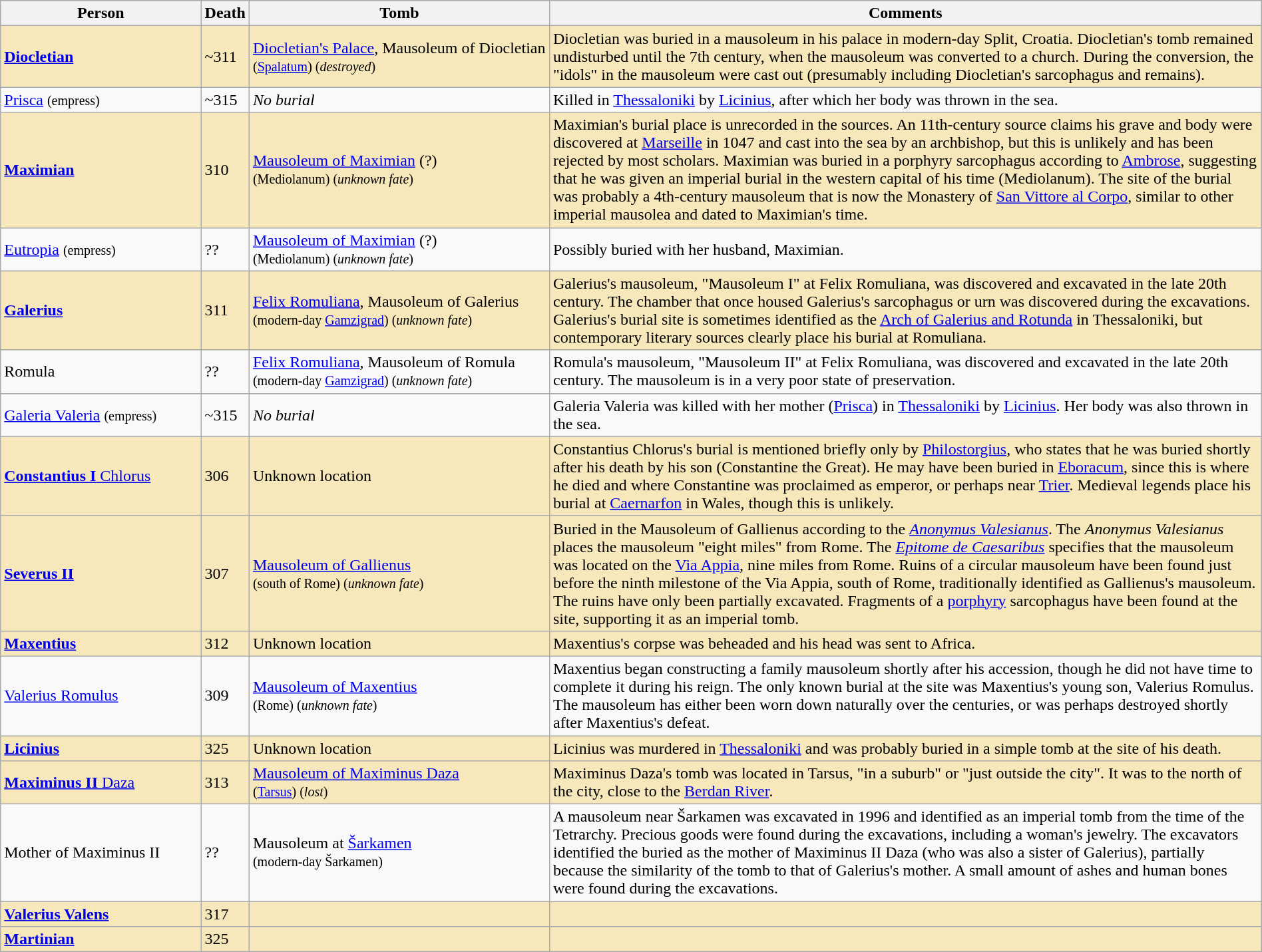<table class="wikitable plainrowheaders" style="width:100%;">
<tr>
<th scope="col" width="16%">Person</th>
<th scope="col" width="3%">Death</th>
<th scope="col" width="24%">Tomb</th>
<th scope="col" width="57%">Comments</th>
</tr>
<tr style="background:#f7e8bc;">
<td><strong><a href='#'>Diocletian</a></strong></td>
<td>~311</td>
<td><a href='#'>Diocletian's Palace</a>, Mausoleum of Diocletian<em></em><br><small>(<a href='#'>Spalatum</a>) (<em>destroyed</em>)</small></td>
<td>Diocletian was buried in a mausoleum in his palace in modern-day Split, Croatia. Diocletian's tomb remained undisturbed until the 7th century, when the mausoleum was converted to a church. During the conversion, the "idols" in the mausoleum were cast out (presumably including Diocletian's sarcophagus and remains).<em></em></td>
</tr>
<tr>
<td><a href='#'>Prisca</a> <small>(empress)</small></td>
<td>~315</td>
<td><em>No burial</em></td>
<td>Killed in <a href='#'>Thessaloniki</a> by <a href='#'>Licinius</a>, after which her body was thrown in the sea.<em></em></td>
</tr>
<tr style="background:#f7e8bc;">
<td><strong><a href='#'>Maximian</a></strong></td>
<td>310</td>
<td><a href='#'>Mausoleum of Maximian</a> (?)<em></em><br><small>(Mediolanum) (<em>unknown fate</em>)</small></td>
<td>Maximian's burial place is unrecorded in the sources. An 11th-century source claims his grave and body were discovered at <a href='#'>Marseille</a> in 1047 and cast into the sea by an archbishop, but this is unlikely and has been rejected by most scholars.<em></em> Maximian was buried in a porphyry sarcophagus according to <a href='#'>Ambrose</a>, suggesting that he was given an imperial burial in the western capital of his time (Mediolanum). The site of the burial was probably a 4th-century mausoleum that is now the Monastery of <a href='#'>San Vittore al Corpo</a>, similar to other imperial mausolea and dated to Maximian's time.<em></em></td>
</tr>
<tr>
<td><a href='#'>Eutropia</a> <small>(empress)</small></td>
<td>??</td>
<td><a href='#'>Mausoleum of Maximian</a> (?)<em></em><br><small>(Mediolanum) (<em>unknown fate</em>)</small></td>
<td>Possibly buried with her husband, Maximian.<em></em></td>
</tr>
<tr style="background:#f7e8bc;">
<td><strong><a href='#'>Galerius</a></strong></td>
<td>311</td>
<td><a href='#'>Felix Romuliana</a>, Mausoleum of Galerius<em></em><br><small>(modern-day <a href='#'>Gamzigrad</a>) (<em>unknown fate</em>)</small></td>
<td>Galerius's mausoleum, "Mausoleum I" at Felix Romuliana,<em></em> was discovered and excavated in the late 20th century.<em></em> The chamber that once housed Galerius's sarcophagus or urn was discovered during the excavations.<em></em> Galerius's burial site is sometimes identified as the <a href='#'>Arch of Galerius and Rotunda</a> in Thessaloniki, but contemporary literary sources clearly place his burial at Romuliana.<em></em></td>
</tr>
<tr>
<td>Romula</td>
<td>??</td>
<td><a href='#'>Felix Romuliana</a>, Mausoleum of Romula<em></em><br><small>(modern-day <a href='#'>Gamzigrad</a>) (<em>unknown fate</em>)</small></td>
<td>Romula's mausoleum, "Mausoleum II" at Felix Romuliana,<em></em> was discovered and excavated in the late 20th century. The mausoleum is in a very poor state of preservation.<em></em></td>
</tr>
<tr>
<td><a href='#'>Galeria Valeria</a> <small>(empress)</small></td>
<td>~315</td>
<td><em>No burial</em></td>
<td>Galeria Valeria was killed with her mother (<a href='#'>Prisca</a>) in <a href='#'>Thessaloniki</a> by <a href='#'>Licinius</a>. Her body was also thrown in the sea.<em></em></td>
</tr>
<tr style="background:#f7e8bc;">
<td><a href='#'><strong>Constantius I</strong> Chlorus</a></td>
<td>306</td>
<td>Unknown location<em></em></td>
<td>Constantius Chlorus's burial is mentioned briefly only by <a href='#'>Philostorgius</a>, who states that he was buried shortly after his death by his son (Constantine the Great).<em></em> He may have been buried in <a href='#'>Eboracum</a>, since this is where he died and where Constantine was proclaimed as emperor,<em></em> or perhaps near <a href='#'>Trier</a>.<em></em> Medieval legends place his burial at <a href='#'>Caernarfon</a> in Wales, though this is unlikely.<em></em></td>
</tr>
<tr style="background:#f7e8bc;">
<td><strong><a href='#'>Severus II</a></strong></td>
<td>307</td>
<td><a href='#'>Mausoleum of Gallienus</a><em></em><br><small>(south of Rome) (<em>unknown fate</em>)</small></td>
<td>Buried in the Mausoleum of Gallienus according to the <em><a href='#'>Anonymus Valesianus</a></em>.<em></em> The <em>Anonymus Valesianus</em> places the mausoleum "eight miles" from Rome. The <em><a href='#'>Epitome de Caesaribus</a></em> specifies that the mausoleum was located on the <a href='#'>Via Appia</a>, nine miles from Rome.<em></em> Ruins of a circular mausoleum have been found just before the ninth milestone of the Via Appia, south of Rome, traditionally identified as Gallienus's mausoleum. The ruins have only been partially excavated. Fragments of a <a href='#'>porphyry</a> sarcophagus have been found at the site, supporting it as an imperial tomb.<em></em></td>
</tr>
<tr style="background:#f7e8bc;">
<td><strong><a href='#'>Maxentius</a></strong></td>
<td>312</td>
<td>Unknown location<em></em></td>
<td>Maxentius's corpse was beheaded and his head was sent to Africa.<em></em></td>
</tr>
<tr>
<td><a href='#'>Valerius Romulus</a></td>
<td>309</td>
<td><a href='#'>Mausoleum of Maxentius</a><em></em><br><small>(Rome) (<em>unknown fate</em>)</small></td>
<td>Maxentius began constructing a family mausoleum shortly after his accession, though he did not have time to complete it during his reign.<em></em> The only known burial at the site was Maxentius's young son, Valerius Romulus.<em></em> The mausoleum has either been worn down naturally over the centuries, or was perhaps destroyed shortly after Maxentius's defeat.<em></em></td>
</tr>
<tr style="background:#f7e8bc;">
<td><strong><a href='#'>Licinius</a></strong></td>
<td>325</td>
<td>Unknown location<em></em></td>
<td>Licinius was murdered in <a href='#'>Thessaloniki</a><em></em> and was probably buried in a simple tomb at the site of his death.<em></em></td>
</tr>
<tr style="background:#f7e8bc;">
<td><a href='#'><strong>Maximinus II</strong> Daza</a></td>
<td>313</td>
<td><a href='#'>Mausoleum of Maximinus Daza</a><em></em><br><small>(<a href='#'>Tarsus</a>) (<em>lost</em>)</small></td>
<td>Maximinus Daza's tomb was located in Tarsus, "in a suburb" or "just outside the city". It was to the north of the city, close to the <a href='#'>Berdan River</a>.<em></em></td>
</tr>
<tr>
<td>Mother of Maximinus II</td>
<td>??</td>
<td>Mausoleum at <a href='#'>Šarkamen</a><em></em><br><small>(modern-day Šarkamen)</small></td>
<td>A mausoleum near Šarkamen was excavated in 1996<em></em> and identified as an imperial tomb from the time of the Tetrarchy. Precious goods were found during the excavations, including a woman's jewelry.<em></em> The excavators identified the buried as the mother of Maximinus II Daza (who was also a sister of Galerius), partially because the similarity of the tomb to that of Galerius's mother.<em></em> A small amount of ashes and human bones were found during the excavations.<em></em></td>
</tr>
<tr style="background:#f7e8bc;">
<td><strong><a href='#'>Valerius Valens</a></strong></td>
<td>317</td>
<td></td>
<td></td>
</tr>
<tr style="background:#f7e8bc;">
<td><a href='#'><strong>Martinian</strong></a></td>
<td>325</td>
<td></td>
<td></td>
</tr>
</table>
